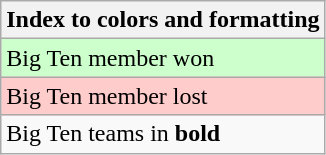<table class="wikitable">
<tr>
<th>Index to colors and formatting</th>
</tr>
<tr style="background:#cfc;">
<td>Big Ten member won</td>
</tr>
<tr style="background:#fcc;">
<td>Big Ten member lost</td>
</tr>
<tr>
<td>Big Ten teams in <strong>bold</strong></td>
</tr>
</table>
